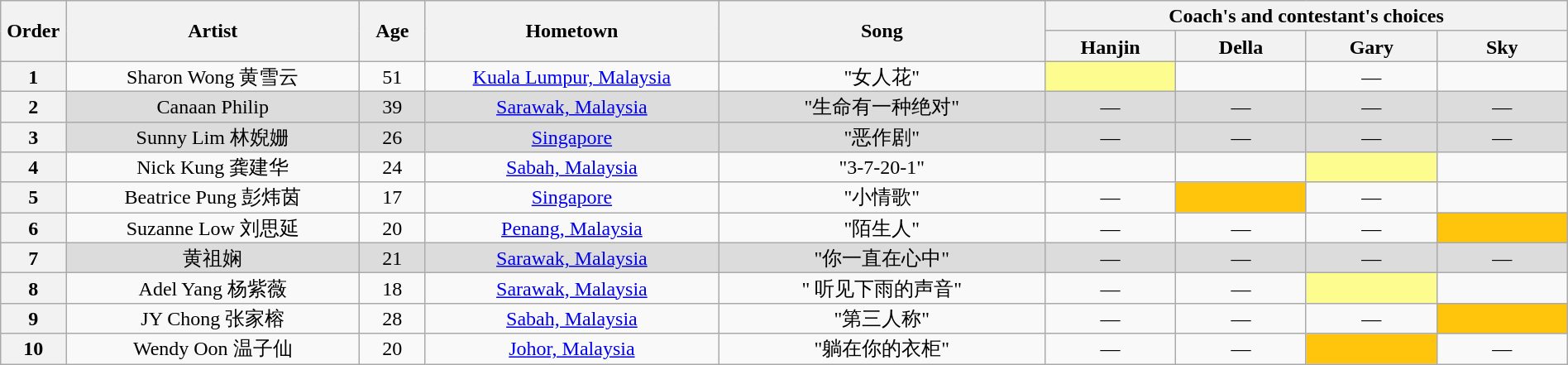<table class="wikitable" style="text-align:center; line-height:17px; width:100%;">
<tr>
<th rowspan="2" scope="col" style="width:04%;">Order</th>
<th rowspan="2" scope="col" style="width:18%;">Artist</th>
<th rowspan="2" scope="col" style="width:04%;">Age</th>
<th rowspan="2" scope="col" style="width:18%;">Hometown</th>
<th rowspan="2" scope="col" style="width:20%;">Song</th>
<th colspan="4" scope="col" style="width:24%;">Coach's and contestant's choices</th>
</tr>
<tr>
<th style="width:08%;">Hanjin</th>
<th style="width:08%;">Della</th>
<th style="width:08%;">Gary</th>
<th style="width:08%;">Sky</th>
</tr>
<tr>
<th>1</th>
<td>Sharon Wong 黄雪云</td>
<td>51</td>
<td><a href='#'>Kuala Lumpur, Malaysia</a></td>
<td>"女人花"</td>
<td style="background:#fdfc8f;"></td>
<td></td>
<td>—</td>
<td></td>
</tr>
<tr bgcolor="#DCDCDC">
<th>2</th>
<td>Canaan Philip</td>
<td>39</td>
<td><a href='#'>Sarawak, Malaysia</a></td>
<td>"生命有一种绝对"</td>
<td>—</td>
<td>—</td>
<td>—</td>
<td>—</td>
</tr>
<tr bgcolor="#DCDCDC">
<th>3</th>
<td>Sunny Lim 林婗姗</td>
<td>26</td>
<td><a href='#'>Singapore</a></td>
<td>"恶作剧"</td>
<td>—</td>
<td>—</td>
<td>—</td>
<td>—</td>
</tr>
<tr>
<th>4</th>
<td>Nick Kung 龚建华</td>
<td>24</td>
<td><a href='#'>Sabah, Malaysia</a></td>
<td>"3-7-20-1"</td>
<td></td>
<td></td>
<td style="background:#fdfc8f;"></td>
<td></td>
</tr>
<tr>
<th>5</th>
<td>Beatrice Pung 彭炜茵</td>
<td>17</td>
<td><a href='#'>Singapore</a></td>
<td>"小情歌"</td>
<td>—</td>
<td style="background:#FFC40C;"></td>
<td>—</td>
<td></td>
</tr>
<tr>
<th>6</th>
<td>Suzanne Low 刘思延</td>
<td>20</td>
<td><a href='#'>Penang, Malaysia</a></td>
<td>"陌生人"</td>
<td>—</td>
<td>—</td>
<td>—</td>
<td style="background:#FFC40C;"></td>
</tr>
<tr bgcolor="#DCDCDC">
<th>7</th>
<td>黄祖娴</td>
<td>21</td>
<td><a href='#'>Sarawak, Malaysia</a></td>
<td>"你一直在心中"</td>
<td>—</td>
<td>—</td>
<td>—</td>
<td>—</td>
</tr>
<tr>
<th>8</th>
<td>Adel Yang 杨紫薇</td>
<td>18</td>
<td><a href='#'>Sarawak, Malaysia</a></td>
<td>" 听见下雨的声音"</td>
<td>—</td>
<td>—</td>
<td style="background:#fdfc8f;"></td>
<td></td>
</tr>
<tr>
<th>9</th>
<td>JY Chong 张家榕</td>
<td>28</td>
<td><a href='#'>Sabah, Malaysia</a></td>
<td>"第三人称"</td>
<td>—</td>
<td>—</td>
<td>—</td>
<td style="background:#FFC40C;"></td>
</tr>
<tr>
<th>10</th>
<td>Wendy Oon 温子仙</td>
<td>20</td>
<td><a href='#'>Johor, Malaysia</a></td>
<td>"躺在你的衣柜"</td>
<td>—</td>
<td>—</td>
<td style="background:#FFC40C;"></td>
<td>—</td>
</tr>
</table>
